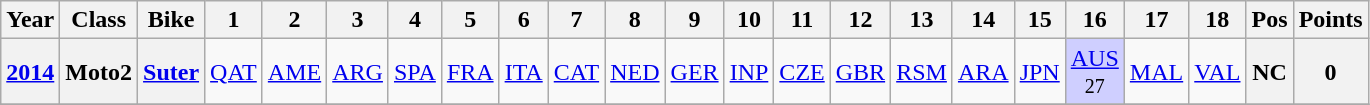<table class="wikitable" style="text-align:center">
<tr>
<th>Year</th>
<th>Class</th>
<th>Bike</th>
<th>1</th>
<th>2</th>
<th>3</th>
<th>4</th>
<th>5</th>
<th>6</th>
<th>7</th>
<th>8</th>
<th>9</th>
<th>10</th>
<th>11</th>
<th>12</th>
<th>13</th>
<th>14</th>
<th>15</th>
<th>16</th>
<th>17</th>
<th>18</th>
<th>Pos</th>
<th>Points</th>
</tr>
<tr>
<th align="left"><a href='#'>2014</a></th>
<th align="left">Moto2</th>
<th align="left"><a href='#'>Suter</a></th>
<td><a href='#'>QAT</a></td>
<td><a href='#'>AME</a></td>
<td><a href='#'>ARG</a></td>
<td><a href='#'>SPA</a></td>
<td><a href='#'>FRA</a></td>
<td><a href='#'>ITA</a></td>
<td><a href='#'>CAT</a></td>
<td><a href='#'>NED</a></td>
<td><a href='#'>GER</a></td>
<td><a href='#'>INP</a></td>
<td><a href='#'>CZE</a></td>
<td><a href='#'>GBR</a></td>
<td><a href='#'>RSM</a></td>
<td><a href='#'>ARA</a></td>
<td><a href='#'>JPN</a></td>
<td style="background:#cfcfff;"><a href='#'>AUS</a><br><small>27</small></td>
<td><a href='#'>MAL</a></td>
<td><a href='#'>VAL</a></td>
<th>NC</th>
<th>0</th>
</tr>
<tr>
</tr>
</table>
